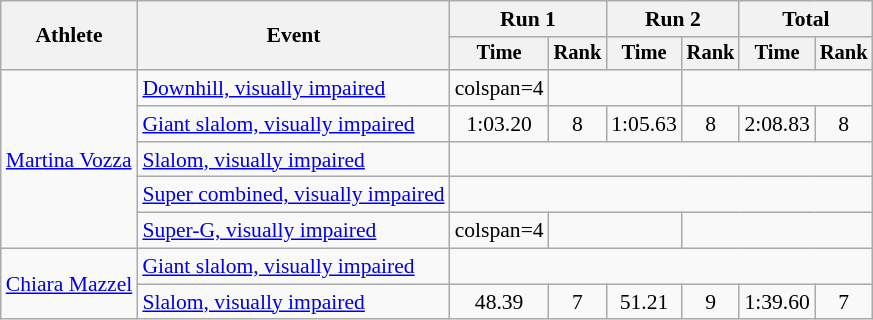<table class="wikitable" style="font-size:90%">
<tr>
<th rowspan=2>Athlete</th>
<th rowspan=2>Event</th>
<th colspan=2>Run 1</th>
<th colspan=2>Run 2</th>
<th colspan=2>Total</th>
</tr>
<tr style="font-size:95%">
<th>Time</th>
<th>Rank</th>
<th>Time</th>
<th>Rank</th>
<th>Time</th>
<th>Rank</th>
</tr>
<tr align=center>
<td style="text-align:left;" rowspan="5"><a href='#'>Martina Vozza</a><br></td>
<td align=left><a href='#'>Downhill, visually impaired</a></td>
<td>colspan=4 </td>
<td colspan=2></td>
</tr>
<tr align=center>
<td align=left><a href='#'>Giant slalom, visually impaired</a></td>
<td>1:03.20</td>
<td>8</td>
<td>1:05.63</td>
<td>8</td>
<td>2:08.83</td>
<td>8</td>
</tr>
<tr align=center>
<td align=left><a href='#'>Slalom, visually impaired</a></td>
<td colspan=6></td>
</tr>
<tr align=center>
<td align=left><a href='#'>Super combined, visually impaired</a></td>
<td colspan=6></td>
</tr>
<tr align=center>
<td align=left><a href='#'>Super-G, visually impaired</a></td>
<td>colspan=4 </td>
<td colspan=2></td>
</tr>
<tr align=center>
<td style="text-align:left;" rowspan="2"><a href='#'>Chiara Mazzel</a><br></td>
<td align=left><a href='#'>Giant slalom, visually impaired</a></td>
<td colspan=6></td>
</tr>
<tr align=center>
<td align=left><a href='#'>Slalom, visually impaired</a></td>
<td>48.39</td>
<td>7</td>
<td>51.21</td>
<td>9</td>
<td>1:39.60</td>
<td>7</td>
</tr>
</table>
